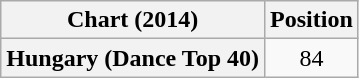<table class="wikitable plainrowheaders" style="text-align:center">
<tr>
<th>Chart (2014)</th>
<th>Position</th>
</tr>
<tr>
<th scope="row">Hungary (Dance Top 40)</th>
<td>84</td>
</tr>
</table>
